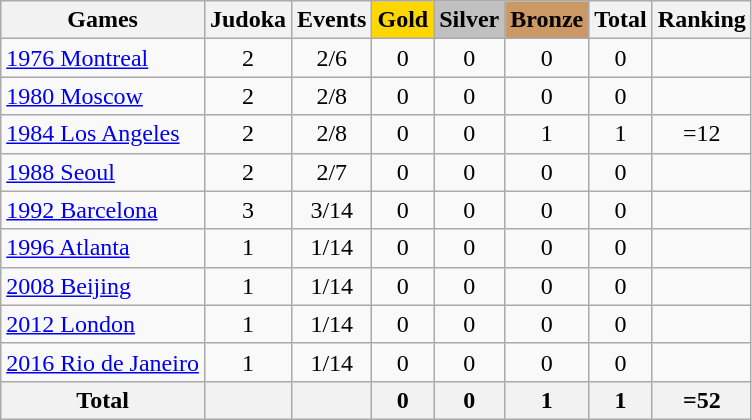<table class="wikitable sortable" style="text-align:center">
<tr>
<th>Games</th>
<th>Judoka</th>
<th>Events</th>
<th style="background-color:gold;">Gold</th>
<th style="background-color:silver;">Silver</th>
<th style="background-color:#c96;">Bronze</th>
<th>Total</th>
<th>Ranking</th>
</tr>
<tr>
<td align=left><a href='#'>1976 Montreal</a></td>
<td>2</td>
<td>2/6</td>
<td>0</td>
<td>0</td>
<td>0</td>
<td>0</td>
<td></td>
</tr>
<tr>
<td align=left><a href='#'>1980 Moscow</a></td>
<td>2</td>
<td>2/8</td>
<td>0</td>
<td>0</td>
<td>0</td>
<td>0</td>
<td></td>
</tr>
<tr>
<td align=left><a href='#'>1984 Los Angeles</a></td>
<td>2</td>
<td>2/8</td>
<td>0</td>
<td>0</td>
<td>1</td>
<td>1</td>
<td>=12</td>
</tr>
<tr>
<td align=left><a href='#'>1988 Seoul</a></td>
<td>2</td>
<td>2/7</td>
<td>0</td>
<td>0</td>
<td>0</td>
<td>0</td>
<td></td>
</tr>
<tr>
<td align=left><a href='#'>1992 Barcelona</a></td>
<td>3</td>
<td>3/14</td>
<td>0</td>
<td>0</td>
<td>0</td>
<td>0</td>
<td></td>
</tr>
<tr>
<td align=left><a href='#'>1996 Atlanta</a></td>
<td>1</td>
<td>1/14</td>
<td>0</td>
<td>0</td>
<td>0</td>
<td>0</td>
<td></td>
</tr>
<tr>
<td align=left><a href='#'>2008 Beijing</a></td>
<td>1</td>
<td>1/14</td>
<td>0</td>
<td>0</td>
<td>0</td>
<td>0</td>
<td></td>
</tr>
<tr>
<td align=left><a href='#'>2012 London</a></td>
<td>1</td>
<td>1/14</td>
<td>0</td>
<td>0</td>
<td>0</td>
<td>0</td>
<td></td>
</tr>
<tr>
<td align=left><a href='#'>2016 Rio de Janeiro</a></td>
<td>1</td>
<td>1/14</td>
<td>0</td>
<td>0</td>
<td>0</td>
<td>0</td>
<td></td>
</tr>
<tr>
<th>Total</th>
<th></th>
<th></th>
<th>0</th>
<th>0</th>
<th>1</th>
<th>1</th>
<th>=52</th>
</tr>
</table>
